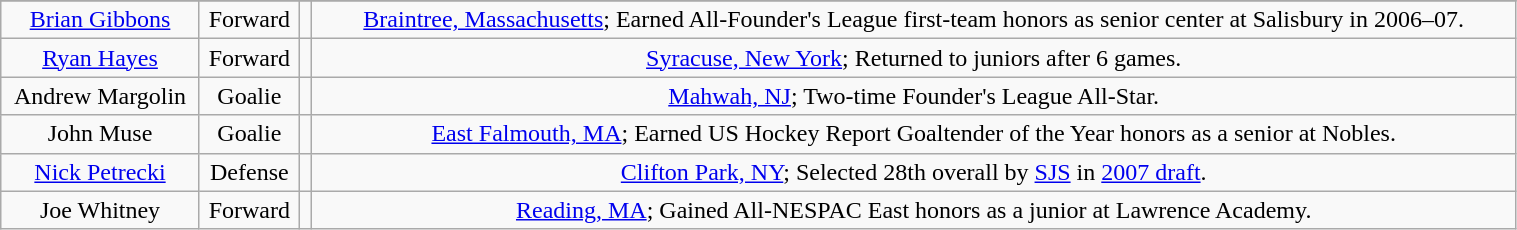<table class="wikitable" width="80%">
<tr align="center">
</tr>
<tr align="center" bgcolor="">
<td><a href='#'>Brian Gibbons</a></td>
<td>Forward</td>
<td></td>
<td><a href='#'>Braintree, Massachusetts</a>;   Earned All-Founder's League first-team honors as senior center at Salisbury in 2006–07.</td>
</tr>
<tr align="center" bgcolor="">
<td><a href='#'>Ryan Hayes</a></td>
<td>Forward</td>
<td></td>
<td><a href='#'>Syracuse, New York</a>; Returned to juniors after 6 games.</td>
</tr>
<tr align="center" bgcolor="">
<td>Andrew Margolin</td>
<td>Goalie</td>
<td></td>
<td><a href='#'>Mahwah, NJ</a>; Two-time Founder's League All-Star.</td>
</tr>
<tr align="center" bgcolor="">
<td>John Muse</td>
<td>Goalie</td>
<td></td>
<td><a href='#'>East Falmouth, MA</a>; Earned US Hockey Report Goaltender of the Year honors as a senior at Nobles.</td>
</tr>
<tr align="center" bgcolor="">
<td><a href='#'>Nick Petrecki</a></td>
<td>Defense</td>
<td></td>
<td><a href='#'>Clifton Park, NY</a>; Selected 28th overall by <a href='#'>SJS</a> in <a href='#'>2007 draft</a>.</td>
</tr>
<tr align="center" bgcolor="">
<td>Joe Whitney</td>
<td>Forward</td>
<td></td>
<td><a href='#'>Reading, MA</a>; Gained All-NESPAC East honors as a junior at Lawrence Academy.</td>
</tr>
</table>
